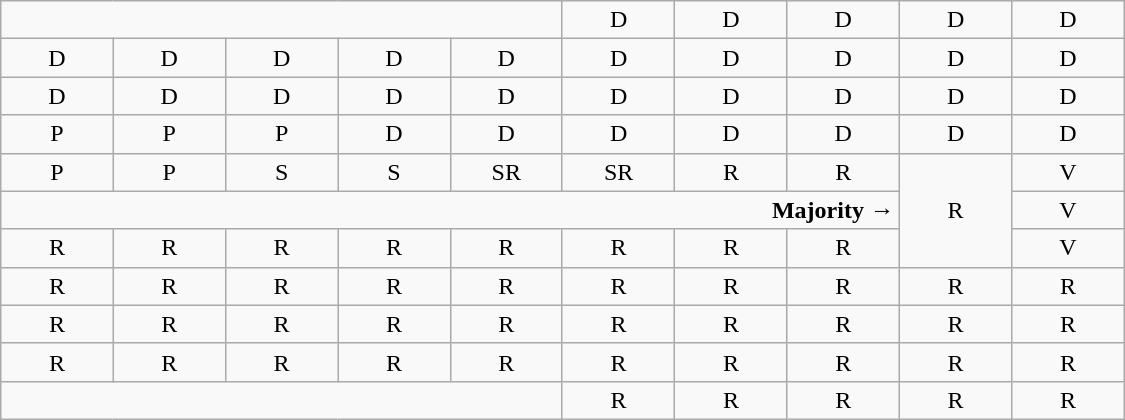<table class="wikitable" style="text-align:center" width=750px>
<tr>
<td colspan=5> </td>
<td>D</td>
<td>D</td>
<td>D</td>
<td>D</td>
<td>D</td>
</tr>
<tr>
<td width=50px >D</td>
<td width=50px >D</td>
<td width=50px >D</td>
<td width=50px >D</td>
<td width=50px >D</td>
<td width=50px >D</td>
<td width=50px >D</td>
<td width=50px >D</td>
<td width=50px >D</td>
<td width=50px >D</td>
</tr>
<tr>
<td>D</td>
<td>D</td>
<td>D</td>
<td>D</td>
<td>D</td>
<td>D</td>
<td>D</td>
<td>D</td>
<td>D</td>
<td>D</td>
</tr>
<tr>
<td>P<br></td>
<td>P<br></td>
<td>P<br></td>
<td>D<br></td>
<td>D<br></td>
<td>D<br></td>
<td>D<br></td>
<td>D<br></td>
<td>D<br></td>
<td>D<br></td>
</tr>
<tr>
<td>P</td>
<td>P</td>
<td>S<br></td>
<td>S</td>
<td>SR<br></td>
<td>SR<br></td>
<td>R<br></td>
<td>R<br></td>
<td rowspan=3 >R<br></td>
<td>V<br></td>
</tr>
<tr>
<td colspan=8 align=right><strong>Majority  →</strong></td>
<td>V</td>
</tr>
<tr>
<td>R<br></td>
<td>R<br></td>
<td>R<br></td>
<td>R<br></td>
<td>R<br></td>
<td>R<br></td>
<td>R<br></td>
<td>R<br></td>
<td>V<br></td>
</tr>
<tr>
<td>R<br></td>
<td>R<br></td>
<td>R<br></td>
<td>R<br></td>
<td>R</td>
<td>R</td>
<td>R</td>
<td>R</td>
<td>R</td>
<td>R</td>
</tr>
<tr>
<td>R</td>
<td>R</td>
<td>R</td>
<td>R</td>
<td>R</td>
<td>R</td>
<td>R</td>
<td>R</td>
<td>R</td>
<td>R</td>
</tr>
<tr>
<td>R</td>
<td>R</td>
<td>R</td>
<td>R</td>
<td>R</td>
<td>R</td>
<td>R</td>
<td>R</td>
<td>R</td>
<td>R</td>
</tr>
<tr>
<td colspan=5> </td>
<td>R</td>
<td>R</td>
<td>R</td>
<td>R</td>
<td>R</td>
</tr>
</table>
